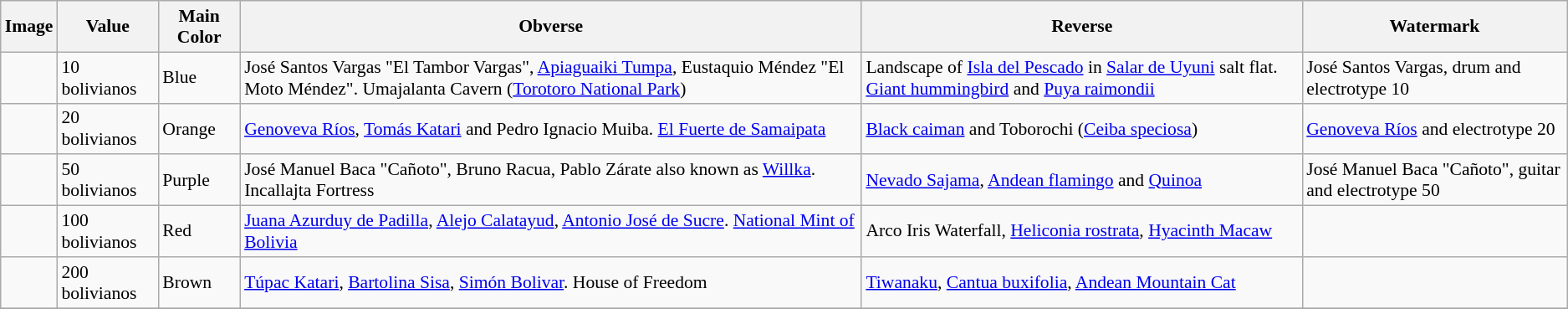<table class="wikitable" style="font-size: 90%">
<tr>
<th>Image</th>
<th>Value</th>
<th>Main Color</th>
<th>Obverse</th>
<th>Reverse</th>
<th>Watermark</th>
</tr>
<tr>
<td></td>
<td>10 bolivianos</td>
<td>Blue</td>
<td>José Santos Vargas "El Tambor Vargas", <a href='#'>Apiaguaiki Tumpa</a>, Eustaquio Méndez "El Moto Méndez".   Umajalanta Cavern (<a href='#'>Torotoro National Park</a>)</td>
<td>Landscape of <a href='#'>Isla del Pescado</a> in <a href='#'>Salar de Uyuni</a> salt flat. <a href='#'>Giant hummingbird</a> and <a href='#'>Puya raimondii</a></td>
<td>José Santos Vargas, drum and electrotype 10</td>
</tr>
<tr>
<td></td>
<td>20 bolivianos</td>
<td>Orange</td>
<td><a href='#'>Genoveva Ríos</a>, <a href='#'>Tomás Katari</a> and Pedro Ignacio Muiba. <a href='#'>El Fuerte de Samaipata</a></td>
<td><a href='#'>Black caiman</a> and Toborochi (<a href='#'>Ceiba speciosa</a>)</td>
<td><a href='#'>Genoveva Ríos</a> and electrotype 20</td>
</tr>
<tr>
<td></td>
<td>50 bolivianos</td>
<td>Purple</td>
<td>José Manuel Baca "Cañoto", Bruno Racua, Pablo Zárate also known as <a href='#'>Willka</a>. Incallajta Fortress</td>
<td><a href='#'>Nevado Sajama</a>, <a href='#'>Andean flamingo</a> and <a href='#'>Quinoa</a></td>
<td>José Manuel Baca "Cañoto", guitar and electrotype 50</td>
</tr>
<tr>
<td></td>
<td>100 bolivianos</td>
<td>Red</td>
<td><a href='#'>Juana Azurduy de Padilla</a>, <a href='#'>Alejo Calatayud</a>, <a href='#'>Antonio José de Sucre</a>. <a href='#'>National Mint of Bolivia</a></td>
<td>Arco Iris Waterfall, <a href='#'>Heliconia rostrata</a>, <a href='#'>Hyacinth Macaw</a></td>
<td></td>
</tr>
<tr>
<td></td>
<td>200 bolivianos</td>
<td>Brown</td>
<td><a href='#'>Túpac Katari</a>, <a href='#'>Bartolina Sisa</a>, <a href='#'>Simón Bolivar</a>. House of Freedom</td>
<td><a href='#'>Tiwanaku</a>, <a href='#'>Cantua buxifolia</a>, <a href='#'>Andean Mountain Cat</a></td>
<td></td>
</tr>
<tr>
</tr>
</table>
